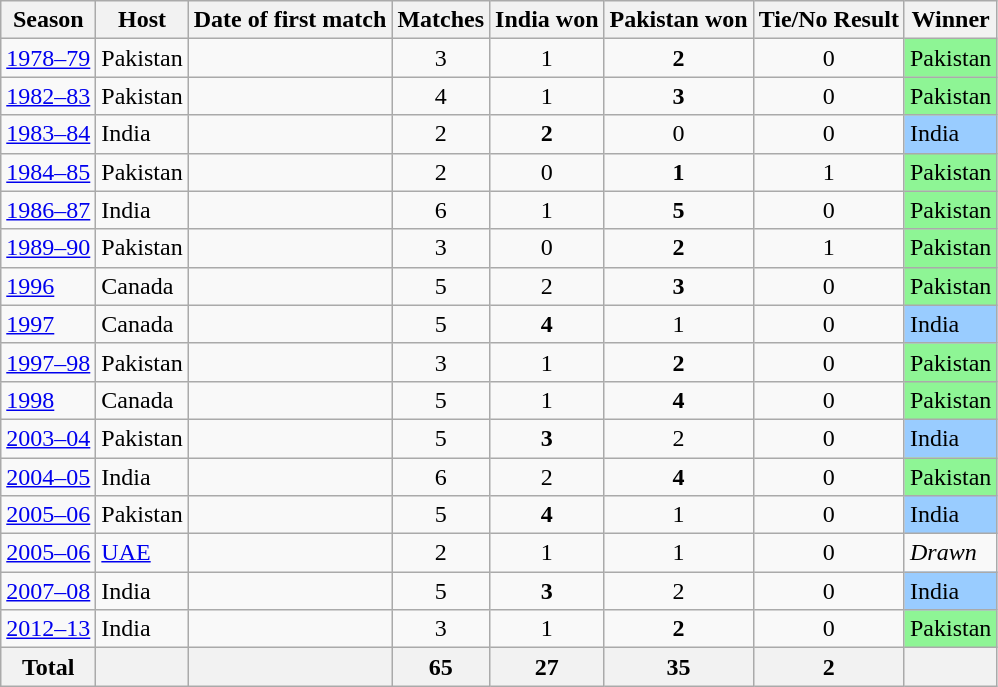<table class="wikitable sortable">
<tr>
<th scope="col">Season</th>
<th scope="col">Host</th>
<th scope="col">Date of first match</th>
<th scope="col">Matches</th>
<th scope="col">India won</th>
<th scope="col">Pakistan won</th>
<th scope="col">Tie/No Result</th>
<th scope="col">Winner</th>
</tr>
<tr>
<td><a href='#'>1978–79</a></td>
<td>Pakistan</td>
<td></td>
<td style="text-align:center;">3</td>
<td style="text-align:center;">1</td>
<td style="text-align:center;"><strong>2</strong></td>
<td style="text-align:center;">0</td>
<td style="background-color: #8ef595">Pakistan</td>
</tr>
<tr>
<td><a href='#'>1982–83</a></td>
<td>Pakistan</td>
<td></td>
<td style="text-align:center;">4</td>
<td style="text-align:center;">1</td>
<td style="text-align:center;"><strong>3</strong></td>
<td style="text-align:center;">0</td>
<td style="background-color: #8ef595">Pakistan</td>
</tr>
<tr>
<td><a href='#'>1983–84</a></td>
<td>India</td>
<td></td>
<td style="text-align:center;">2</td>
<td style="text-align:center;"><strong> 2</strong></td>
<td style="text-align:center;">0</td>
<td style="text-align:center;">0</td>
<td style="background-color: #99ccff;">India</td>
</tr>
<tr>
<td><a href='#'>1984–85</a></td>
<td>Pakistan</td>
<td></td>
<td style="text-align:center;">2</td>
<td style="text-align:center;">0</td>
<td style="text-align:center;"><strong> 1</strong></td>
<td style="text-align:center;">1</td>
<td style="background-color: #8ef595">Pakistan</td>
</tr>
<tr>
<td><a href='#'>1986–87</a></td>
<td>India</td>
<td></td>
<td style="text-align:center;">6</td>
<td style="text-align:center;">1</td>
<td style="text-align:center;"><strong>5</strong></td>
<td style="text-align:center;">0</td>
<td style="background-color: #8ef595">Pakistan</td>
</tr>
<tr>
<td><a href='#'>1989–90</a></td>
<td>Pakistan</td>
<td></td>
<td style="text-align:center;">3</td>
<td style="text-align:center;">0</td>
<td style="text-align:center;"><strong>2</strong></td>
<td style="text-align:center;">1</td>
<td style="background-color: #8ef595">Pakistan</td>
</tr>
<tr>
<td><a href='#'>1996</a></td>
<td>Canada</td>
<td></td>
<td style="text-align:center;">5</td>
<td style="text-align:center;">2</td>
<td style="text-align:center;"><strong>3</strong></td>
<td style="text-align:center;">0</td>
<td style="background-color: #8ef595">Pakistan</td>
</tr>
<tr>
<td><a href='#'>1997</a></td>
<td>Canada</td>
<td></td>
<td style="text-align:center;">5</td>
<td style="text-align:center;"><strong>4</strong></td>
<td style="text-align:center;">1</td>
<td style="text-align:center;">0</td>
<td style="background-color: #99ccff;">India</td>
</tr>
<tr>
<td><a href='#'>1997–98</a></td>
<td>Pakistan</td>
<td></td>
<td style="text-align:center;">3</td>
<td style="text-align:center;">1</td>
<td style="text-align:center;"><strong> 2</strong></td>
<td style="text-align:center;">0</td>
<td style="background-color: #8ef595">Pakistan</td>
</tr>
<tr>
<td><a href='#'>1998</a></td>
<td>Canada</td>
<td></td>
<td style="text-align:center;">5</td>
<td style="text-align:center;">1</td>
<td style="text-align:center;"><strong>4</strong></td>
<td style="text-align:center;">0</td>
<td style="background-color: #8ef595">Pakistan</td>
</tr>
<tr>
<td><a href='#'>2003–04</a></td>
<td>Pakistan</td>
<td></td>
<td style="text-align:center;">5</td>
<td style="text-align:center;"><strong> 3</strong></td>
<td style="text-align:center;">2</td>
<td style="text-align:center;">0</td>
<td style="background-color: #99ccff;">India</td>
</tr>
<tr>
<td><a href='#'>2004–05</a></td>
<td>India</td>
<td></td>
<td style="text-align:center;">6</td>
<td style="text-align:center;">2</td>
<td style="text-align:center;"><strong> 4</strong></td>
<td style="text-align:center;">0</td>
<td style="background-color: #8ef595">Pakistan</td>
</tr>
<tr>
<td><a href='#'>2005–06</a></td>
<td>Pakistan</td>
<td></td>
<td style="text-align:center;">5</td>
<td style="text-align:center;"><strong>4</strong></td>
<td style="text-align:center;">1</td>
<td style="text-align:center;">0</td>
<td style="background-color: #99ccff;">India</td>
</tr>
<tr>
<td><a href='#'>2005–06</a></td>
<td><a href='#'>UAE</a></td>
<td></td>
<td style="text-align:center;">2</td>
<td style="text-align:center;">1</td>
<td style="text-align:center;">1</td>
<td style="text-align:center;">0</td>
<td><em>Drawn</em></td>
</tr>
<tr>
<td><a href='#'>2007–08</a></td>
<td>India</td>
<td></td>
<td style="text-align:center;">5</td>
<td style="text-align:center;"><strong> 3</strong></td>
<td style="text-align:center;">2</td>
<td style="text-align:center;">0</td>
<td style="background-color: #99ccff;">India</td>
</tr>
<tr>
<td><a href='#'>2012–13</a></td>
<td>India</td>
<td></td>
<td style="text-align:center;">3</td>
<td style="text-align:center;">1</td>
<td style="text-align:center;"><strong> 2</strong></td>
<td style="text-align:center;">0</td>
<td style="background-color: #8ef595">Pakistan</td>
</tr>
<tr>
<th style="text-align:center;"><strong>Total</strong></th>
<th></th>
<th></th>
<th style="text-align:center;">65</th>
<th style="text-align:center;">27</th>
<th style="text-align:center;">35</th>
<th style="text-align:center;">2</th>
<th></th>
</tr>
</table>
